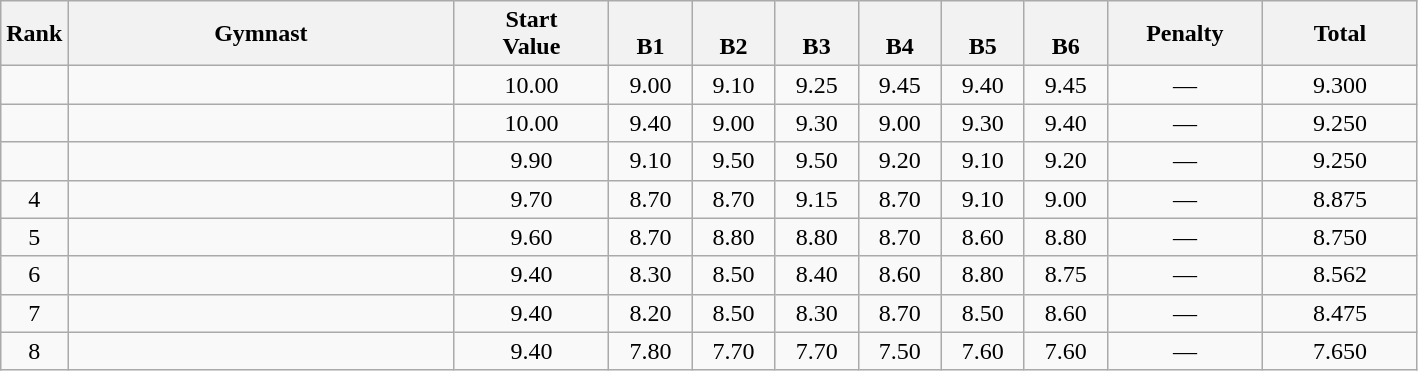<table class="wikitable" style="text-align:center">
<tr>
<th>Rank</th>
<th width=250>Gymnast</th>
<th style="width:6em">Start<br>Value</th>
<th style="vertical-align:bottom; width:3em">B1</th>
<th style="vertical-align:bottom; width:3em">B2</th>
<th style="vertical-align:bottom; width:3em">B3</th>
<th style="vertical-align:bottom; width:3em">B4</th>
<th style="vertical-align:bottom; width:3em">B5</th>
<th style="vertical-align:bottom; width:3em">B6</th>
<th style="width:6em">Penalty</th>
<th style="width:6em">Total</th>
</tr>
<tr>
<td></td>
<td align=left></td>
<td>10.00</td>
<td>9.00</td>
<td>9.10</td>
<td>9.25</td>
<td>9.45</td>
<td>9.40</td>
<td>9.45</td>
<td>—</td>
<td>9.300</td>
</tr>
<tr>
<td></td>
<td align=left></td>
<td>10.00</td>
<td>9.40</td>
<td>9.00</td>
<td>9.30</td>
<td>9.00</td>
<td>9.30</td>
<td>9.40</td>
<td>—</td>
<td>9.250</td>
</tr>
<tr>
<td></td>
<td align=left></td>
<td>9.90</td>
<td>9.10</td>
<td>9.50</td>
<td>9.50</td>
<td>9.20</td>
<td>9.10</td>
<td>9.20</td>
<td>—</td>
<td>9.250</td>
</tr>
<tr>
<td>4</td>
<td align=left></td>
<td>9.70</td>
<td>8.70</td>
<td>8.70</td>
<td>9.15</td>
<td>8.70</td>
<td>9.10</td>
<td>9.00</td>
<td>—</td>
<td>8.875</td>
</tr>
<tr>
<td>5</td>
<td align=left></td>
<td>9.60</td>
<td>8.70</td>
<td>8.80</td>
<td>8.80</td>
<td>8.70</td>
<td>8.60</td>
<td>8.80</td>
<td>—</td>
<td>8.750</td>
</tr>
<tr>
<td>6</td>
<td align=left></td>
<td>9.40</td>
<td>8.30</td>
<td>8.50</td>
<td>8.40</td>
<td>8.60</td>
<td>8.80</td>
<td>8.75</td>
<td>—</td>
<td>8.562</td>
</tr>
<tr>
<td>7</td>
<td align=left></td>
<td>9.40</td>
<td>8.20</td>
<td>8.50</td>
<td>8.30</td>
<td>8.70</td>
<td>8.50</td>
<td>8.60</td>
<td>—</td>
<td>8.475</td>
</tr>
<tr>
<td>8</td>
<td align=left></td>
<td>9.40</td>
<td>7.80</td>
<td>7.70</td>
<td>7.70</td>
<td>7.50</td>
<td>7.60</td>
<td>7.60</td>
<td>—</td>
<td>7.650</td>
</tr>
</table>
